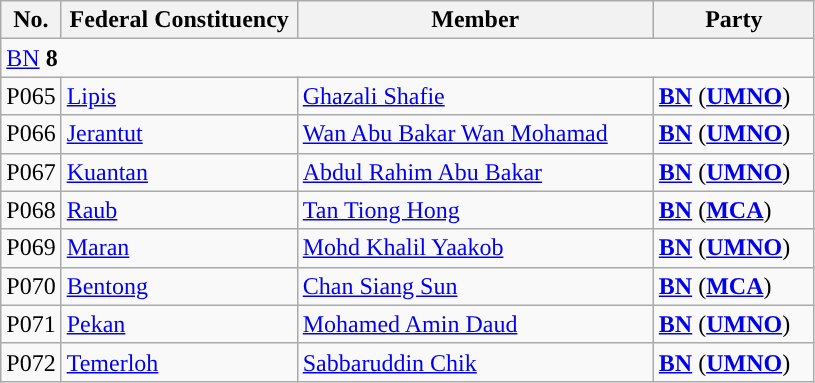<table class="wikitable sortable">
<tr>
<th style="width:30px;">No.</th>
<th style="width:150px;">Federal Constituency</th>
<th style="width:230px;">Member</th>
<th style="width:100px;">Party</th>
</tr>
<tr>
<td colspan="4"><a href='#'>BN</a> <strong>8</strong></td>
</tr>
<tr>
<td>P065</td>
<td><a href='#'>Lipis</a></td>
<td><a href='#'>Ghazali Shafie</a></td>
<td><strong><a href='#'>BN</a></strong> (<strong><a href='#'>UMNO</a></strong>)</td>
</tr>
<tr>
<td>P066</td>
<td><a href='#'>Jerantut</a></td>
<td><a href='#'>Wan Abu Bakar Wan Mohamad</a></td>
<td><strong><a href='#'>BN</a></strong> (<strong><a href='#'>UMNO</a></strong>)</td>
</tr>
<tr>
<td>P067</td>
<td><a href='#'>Kuantan</a></td>
<td><a href='#'>Abdul Rahim Abu Bakar</a></td>
<td><strong><a href='#'>BN</a></strong> (<strong><a href='#'>UMNO</a></strong>)</td>
</tr>
<tr>
<td>P068</td>
<td><a href='#'>Raub</a></td>
<td><a href='#'>Tan Tiong Hong</a></td>
<td><strong><a href='#'>BN</a></strong> (<strong><a href='#'>MCA</a></strong>)</td>
</tr>
<tr>
<td>P069</td>
<td><a href='#'>Maran</a></td>
<td><a href='#'>Mohd Khalil Yaakob</a></td>
<td><strong><a href='#'>BN</a></strong> (<strong><a href='#'>UMNO</a></strong>)</td>
</tr>
<tr>
<td>P070</td>
<td><a href='#'>Bentong</a></td>
<td><a href='#'>Chan Siang Sun</a></td>
<td><strong><a href='#'>BN</a></strong> (<strong><a href='#'>MCA</a></strong>)</td>
</tr>
<tr>
<td>P071</td>
<td><a href='#'>Pekan</a></td>
<td><a href='#'>Mohamed Amin Daud</a></td>
<td><strong><a href='#'>BN</a></strong> (<strong><a href='#'>UMNO</a></strong>)</td>
</tr>
<tr>
<td>P072</td>
<td><a href='#'>Temerloh</a></td>
<td><a href='#'>Sabbaruddin Chik</a></td>
<td><strong><a href='#'>BN</a></strong> (<strong><a href='#'>UMNO</a></strong>)</td>
</tr>
</table>
